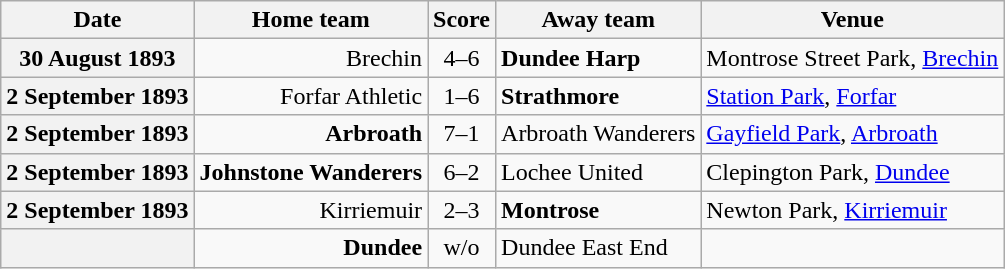<table class="wikitable football-result-list" style="max-width: 80em; text-align: center">
<tr>
<th scope="col">Date</th>
<th scope="col">Home team</th>
<th scope="col">Score</th>
<th scope="col">Away team</th>
<th scope="col">Venue</th>
</tr>
<tr>
<th scope="row">30 August 1893</th>
<td align=right>Brechin</td>
<td>4–6</td>
<td align=left><strong>Dundee Harp</strong></td>
<td align=left>Montrose Street Park, <a href='#'>Brechin</a></td>
</tr>
<tr>
<th scope="row">2 September 1893</th>
<td align=right>Forfar Athletic</td>
<td>1–6</td>
<td align=left><strong>Strathmore</strong></td>
<td align=left><a href='#'>Station Park</a>, <a href='#'>Forfar</a></td>
</tr>
<tr>
<th scope="row">2 September 1893</th>
<td align=right><strong>Arbroath</strong></td>
<td>7–1</td>
<td align=left>Arbroath Wanderers</td>
<td align=left><a href='#'>Gayfield Park</a>, <a href='#'>Arbroath</a></td>
</tr>
<tr>
<th scope="row">2 September 1893</th>
<td align=right><strong>Johnstone Wanderers</strong></td>
<td>6–2</td>
<td align=left>Lochee United</td>
<td align=left>Clepington Park, <a href='#'>Dundee</a></td>
</tr>
<tr>
<th scope="row">2 September 1893</th>
<td align=right>Kirriemuir</td>
<td>2–3</td>
<td align=left><strong>Montrose</strong></td>
<td align=left>Newton Park, <a href='#'>Kirriemuir</a></td>
</tr>
<tr>
<th scope="row"></th>
<td align=right><strong>Dundee</strong></td>
<td>w/o</td>
<td align=left>Dundee East End</td>
<td></td>
</tr>
</table>
